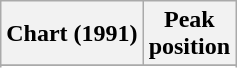<table class="wikitable sortable plainrowheaders" style="text-align:center">
<tr>
<th>Chart (1991)</th>
<th>Peak<br>position</th>
</tr>
<tr>
</tr>
<tr>
</tr>
<tr>
</tr>
<tr>
</tr>
<tr>
</tr>
<tr>
</tr>
<tr>
</tr>
<tr>
</tr>
<tr>
</tr>
<tr>
</tr>
</table>
